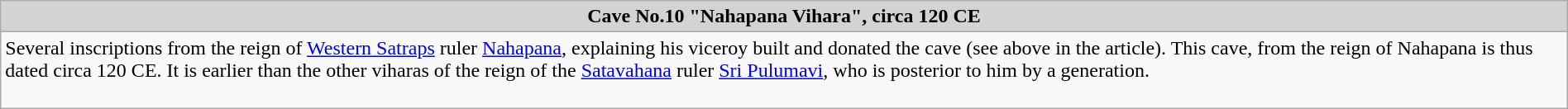<table class="wikitable" style="margin:0 auto;"  align="center"  colspan="2" cellpadding="3" style="font-size: 80%; width: 100%;">
<tr>
<td align=center colspan=2 style="background:#D3D3D3; font-size: 100%;"><strong>Cave No.10  "Nahapana Vihara", circa 120 CE</strong></td>
</tr>
<tr>
<td>Several inscriptions from the reign of <a href='#'>Western Satraps</a> ruler <a href='#'>Nahapana</a>, explaining his viceroy built and donated the cave (see above in the article). This cave, from the reign of Nahapana is thus dated circa 120 CE. It is earlier than the other viharas of the reign of the <a href='#'>Satavahana</a> ruler <a href='#'>Sri Pulumavi</a>, who is posterior to him by a generation.<br><br>
</td>
</tr>
</table>
